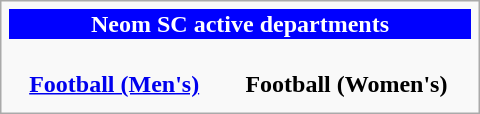<table class="infobox" style="width: 20em; font-size: 95%em;">
<tr style="color:white; background:blue; text-align:center;">
<th colspan="3" style="text-align: center">Neom SC active departments</th>
</tr>
<tr style="text-align: center">
<td><br><strong><a href='#'>Football (Men's)</a></strong></td>
<td><br><strong>Football (Women's)</strong></td>
</tr>
<tr style="font-size: 85%; text-align: center">
<td></td>
</tr>
</table>
